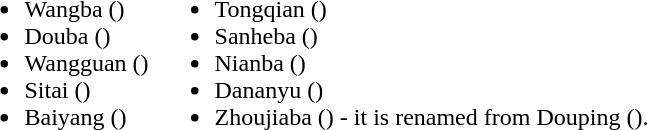<table>
<tr>
<td valign="top"><br><ul><li>Wangba ()</li><li>Douba ()</li><li>Wangguan ()</li><li>Sitai ()</li><li>Baiyang ()</li></ul></td>
<td valign="top"><br><ul><li>Tongqian ()</li><li>Sanheba ()</li><li>Nianba ()</li><li>Dananyu ()</li><li>Zhoujiaba () - it is renamed from Douping ().</li></ul></td>
</tr>
</table>
